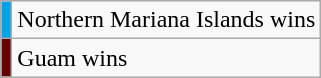<table class="wikitable">
<tr>
<td style="background:#00A2E8;"></td>
<td>Northern Mariana Islands wins</td>
</tr>
<tr>
<td style="background:#670000;"></td>
<td>Guam wins</td>
</tr>
</table>
